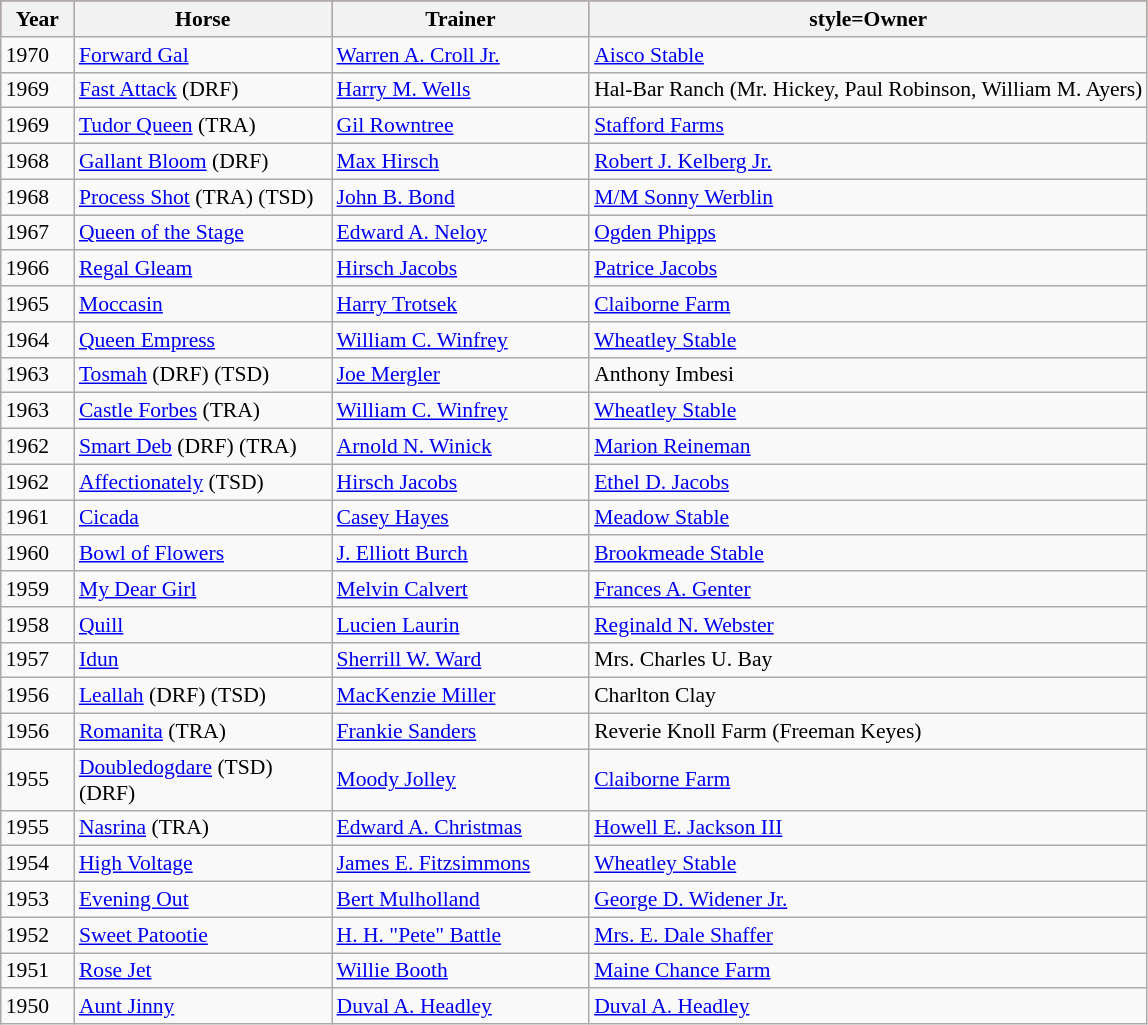<table class = "wikitable sortable" | border="1" cellpadding="0" style="border-collapse: collapse; font-size:90%">
<tr style="background:#b94e48; text-align:center;">
<th style="width:42px;"><strong>Year</strong><br></th>
<th style="width:165px;"><strong>Horse</strong><br></th>
<th style="width:165px;"><strong>Trainer</strong><br></th>
<th>style=<strong>Owner</strong><br></th>
</tr>
<tr>
<td>1970</td>
<td><a href='#'>Forward Gal</a></td>
<td><a href='#'>Warren A. Croll Jr.</a></td>
<td><a href='#'>Aisco Stable</a></td>
</tr>
<tr>
<td>1969</td>
<td><a href='#'>Fast Attack</a> (DRF)</td>
<td><a href='#'>Harry M. Wells</a></td>
<td>Hal-Bar Ranch (Mr. Hickey, Paul Robinson, William M. Ayers)</td>
</tr>
<tr>
<td>1969</td>
<td><a href='#'>Tudor Queen</a> (TRA)</td>
<td><a href='#'>Gil Rowntree</a></td>
<td><a href='#'>Stafford Farms</a></td>
</tr>
<tr>
<td>1968</td>
<td><a href='#'>Gallant Bloom</a> (DRF)</td>
<td><a href='#'>Max Hirsch</a></td>
<td><a href='#'>Robert J. Kelberg Jr.</a></td>
</tr>
<tr>
<td>1968</td>
<td><a href='#'>Process Shot</a> (TRA) (TSD)</td>
<td><a href='#'>John B. Bond</a></td>
<td><a href='#'>M/M Sonny Werblin</a></td>
</tr>
<tr>
<td>1967</td>
<td><a href='#'>Queen of the Stage</a></td>
<td><a href='#'>Edward A. Neloy</a></td>
<td><a href='#'>Ogden Phipps</a></td>
</tr>
<tr>
<td>1966</td>
<td><a href='#'>Regal Gleam</a></td>
<td><a href='#'>Hirsch Jacobs</a></td>
<td><a href='#'>Patrice Jacobs</a></td>
</tr>
<tr>
<td>1965</td>
<td><a href='#'>Moccasin</a></td>
<td><a href='#'>Harry Trotsek</a></td>
<td><a href='#'>Claiborne Farm</a></td>
</tr>
<tr>
<td>1964</td>
<td><a href='#'>Queen Empress</a></td>
<td><a href='#'>William C. Winfrey</a></td>
<td><a href='#'>Wheatley Stable</a></td>
</tr>
<tr>
<td>1963</td>
<td><a href='#'>Tosmah</a> (DRF) (TSD)</td>
<td><a href='#'>Joe Mergler</a></td>
<td>Anthony Imbesi</td>
</tr>
<tr>
<td>1963</td>
<td><a href='#'>Castle Forbes</a> (TRA)</td>
<td><a href='#'>William C. Winfrey</a></td>
<td><a href='#'>Wheatley Stable</a></td>
</tr>
<tr>
<td>1962</td>
<td><a href='#'>Smart Deb</a> (DRF) (TRA)</td>
<td><a href='#'>Arnold N. Winick</a></td>
<td><a href='#'>Marion Reineman</a></td>
</tr>
<tr>
<td>1962</td>
<td><a href='#'>Affectionately</a> (TSD)</td>
<td><a href='#'>Hirsch Jacobs</a></td>
<td><a href='#'>Ethel D. Jacobs</a></td>
</tr>
<tr>
<td>1961</td>
<td><a href='#'>Cicada</a></td>
<td><a href='#'>Casey Hayes</a></td>
<td><a href='#'>Meadow Stable</a></td>
</tr>
<tr>
<td>1960</td>
<td><a href='#'>Bowl of Flowers</a></td>
<td><a href='#'>J. Elliott Burch</a></td>
<td><a href='#'>Brookmeade Stable</a></td>
</tr>
<tr>
<td>1959</td>
<td><a href='#'>My Dear Girl</a></td>
<td><a href='#'>Melvin Calvert</a></td>
<td><a href='#'>Frances A. Genter</a></td>
</tr>
<tr>
<td>1958</td>
<td><a href='#'>Quill</a></td>
<td><a href='#'>Lucien Laurin</a></td>
<td><a href='#'>Reginald N. Webster</a></td>
</tr>
<tr>
<td>1957</td>
<td><a href='#'>Idun</a></td>
<td><a href='#'>Sherrill W. Ward</a></td>
<td>Mrs. Charles U. Bay</td>
</tr>
<tr>
<td>1956</td>
<td><a href='#'>Leallah</a> (DRF) (TSD)</td>
<td><a href='#'>MacKenzie Miller</a></td>
<td>Charlton Clay</td>
</tr>
<tr>
<td>1956</td>
<td><a href='#'>Romanita</a> (TRA)</td>
<td><a href='#'>Frankie Sanders</a></td>
<td>Reverie Knoll Farm (Freeman Keyes)</td>
</tr>
<tr>
<td>1955</td>
<td><a href='#'>Doubledogdare</a> (TSD) (DRF)</td>
<td><a href='#'>Moody Jolley</a></td>
<td><a href='#'>Claiborne Farm</a></td>
</tr>
<tr>
<td>1955</td>
<td><a href='#'>Nasrina</a> (TRA)</td>
<td><a href='#'>Edward A. Christmas</a></td>
<td><a href='#'>Howell E. Jackson III</a></td>
</tr>
<tr>
<td>1954</td>
<td><a href='#'>High Voltage</a></td>
<td><a href='#'>James E. Fitzsimmons</a></td>
<td><a href='#'>Wheatley Stable</a></td>
</tr>
<tr>
<td>1953</td>
<td><a href='#'>Evening Out</a></td>
<td><a href='#'>Bert Mulholland</a></td>
<td><a href='#'>George D. Widener Jr.</a></td>
</tr>
<tr>
<td>1952</td>
<td><a href='#'>Sweet Patootie</a></td>
<td><a href='#'>H. H. "Pete" Battle</a></td>
<td><a href='#'>Mrs. E. Dale Shaffer</a></td>
</tr>
<tr>
<td>1951</td>
<td><a href='#'>Rose Jet</a></td>
<td><a href='#'>Willie Booth</a></td>
<td><a href='#'>Maine Chance Farm</a></td>
</tr>
<tr>
<td>1950</td>
<td><a href='#'>Aunt Jinny</a></td>
<td><a href='#'>Duval A. Headley</a></td>
<td><a href='#'>Duval A. Headley</a></td>
</tr>
</table>
